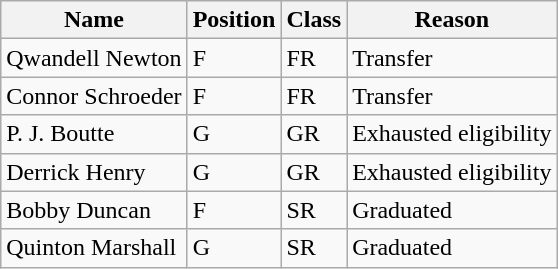<table class=wikitable sortable>
<tr>
<th>Name</th>
<th>Position</th>
<th>Class</th>
<th>Reason</th>
</tr>
<tr>
<td>Qwandell Newton</td>
<td>F</td>
<td>FR</td>
<td>Transfer</td>
</tr>
<tr>
<td>Connor Schroeder</td>
<td>F</td>
<td>FR</td>
<td>Transfer</td>
</tr>
<tr>
<td>P. J. Boutte</td>
<td>G</td>
<td>GR</td>
<td>Exhausted eligibility</td>
</tr>
<tr>
<td>Derrick Henry</td>
<td>G</td>
<td>GR</td>
<td>Exhausted eligibility</td>
</tr>
<tr>
<td>Bobby Duncan</td>
<td>F</td>
<td>SR</td>
<td>Graduated</td>
</tr>
<tr>
<td>Quinton Marshall</td>
<td>G</td>
<td>SR</td>
<td>Graduated</td>
</tr>
</table>
